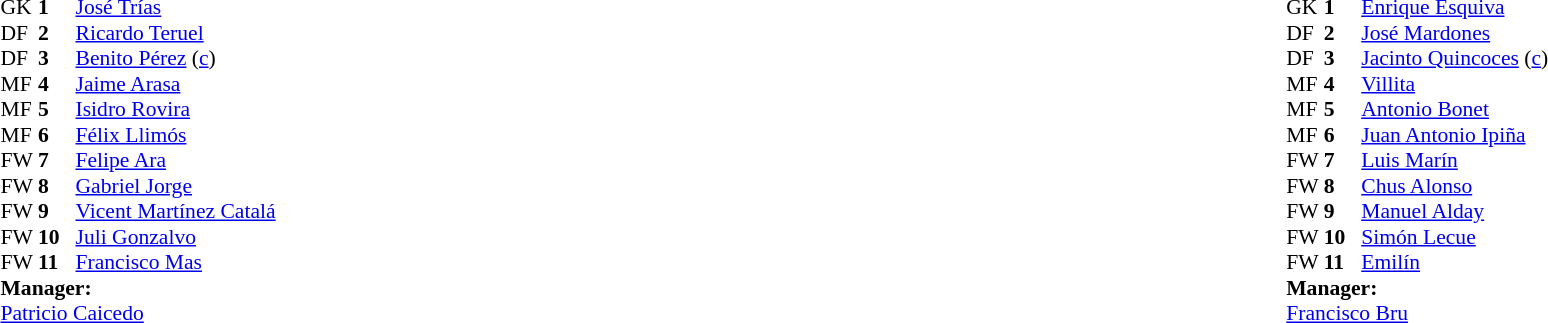<table width="100%">
<tr>
<td valign="top" width="50%"><br><table style="font-size: 90%" cellspacing="0" cellpadding="0">
<tr>
<td colspan="4"></td>
</tr>
<tr>
<th width="25"></th>
<th width="25"></th>
</tr>
<tr>
<td>GK</td>
<td><strong>1</strong></td>
<td> <a href='#'>José Trías</a></td>
</tr>
<tr>
<td>DF</td>
<td><strong>2</strong></td>
<td> <a href='#'>Ricardo Teruel</a></td>
</tr>
<tr>
<td>DF</td>
<td><strong>3</strong></td>
<td> <a href='#'>Benito Pérez</a> (<a href='#'>c</a>)</td>
</tr>
<tr>
<td>MF</td>
<td><strong>4</strong></td>
<td> <a href='#'>Jaime Arasa</a></td>
</tr>
<tr>
<td>MF</td>
<td><strong>5</strong></td>
<td> <a href='#'>Isidro Rovira</a></td>
</tr>
<tr>
<td>MF</td>
<td><strong>6</strong></td>
<td> <a href='#'>Félix Llimós</a></td>
</tr>
<tr>
<td>FW</td>
<td><strong>7</strong></td>
<td> <a href='#'>Felipe Ara</a></td>
</tr>
<tr>
<td>FW</td>
<td><strong>8</strong></td>
<td> <a href='#'>Gabriel Jorge</a></td>
</tr>
<tr>
<td>FW</td>
<td><strong>9</strong></td>
<td> <a href='#'>Vicent Martínez Catalá</a></td>
</tr>
<tr>
<td>FW</td>
<td><strong>10</strong></td>
<td> <a href='#'>Juli Gonzalvo</a></td>
</tr>
<tr>
<td>FW</td>
<td><strong>11</strong></td>
<td> <a href='#'>Francisco Mas</a></td>
</tr>
<tr>
<td colspan=4><strong>Manager:</strong></td>
</tr>
<tr>
<td colspan="4"> <a href='#'>Patricio Caicedo</a></td>
</tr>
</table>
</td>
<td valign="top" width="50%"><br><table style="font-size: 90%" cellspacing="0" cellpadding="0" align=center>
<tr>
<td colspan="4"></td>
</tr>
<tr>
<th width="25"></th>
<th width="25"></th>
</tr>
<tr>
<td>GK</td>
<td><strong>1</strong></td>
<td> <a href='#'>Enrique Esquiva</a></td>
</tr>
<tr>
<td>DF</td>
<td><strong>2</strong></td>
<td> <a href='#'>José Mardones</a></td>
</tr>
<tr>
<td>DF</td>
<td><strong>3</strong></td>
<td> <a href='#'>Jacinto Quincoces</a> (<a href='#'>c</a>)</td>
</tr>
<tr>
<td>MF</td>
<td><strong>4</strong></td>
<td> <a href='#'>Villita</a></td>
</tr>
<tr>
<td>MF</td>
<td><strong>5</strong></td>
<td> <a href='#'>Antonio Bonet</a></td>
</tr>
<tr>
<td>MF</td>
<td><strong>6</strong></td>
<td> <a href='#'>Juan Antonio Ipiña</a></td>
</tr>
<tr>
<td>FW</td>
<td><strong>7</strong></td>
<td> <a href='#'>Luis Marín</a></td>
</tr>
<tr>
<td>FW</td>
<td><strong>8</strong></td>
<td> <a href='#'>Chus Alonso</a></td>
</tr>
<tr>
<td>FW</td>
<td><strong>9</strong></td>
<td> <a href='#'>Manuel Alday</a></td>
</tr>
<tr>
<td>FW</td>
<td><strong>10</strong></td>
<td> <a href='#'>Simón Lecue</a></td>
</tr>
<tr>
<td>FW</td>
<td><strong>11</strong></td>
<td> <a href='#'>Emilín</a></td>
</tr>
<tr>
<td colspan=4><strong>Manager:</strong></td>
</tr>
<tr>
<td colspan="4"> <a href='#'>Francisco Bru</a></td>
</tr>
<tr>
</tr>
</table>
</td>
</tr>
</table>
